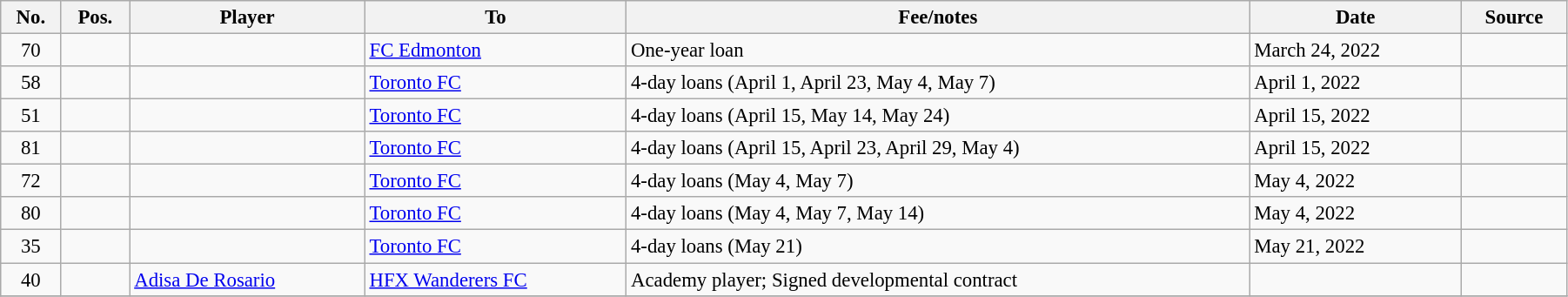<table class="wikitable sortable" style=" text-align:center; font-size:95%; width:95%; text-align:left;">
<tr>
<th>No.</th>
<th>Pos.</th>
<th scope="col">Player</th>
<th scope="col">To</th>
<th scope="col">Fee/notes</th>
<th>Date</th>
<th>Source</th>
</tr>
<tr>
<td align=center>70</td>
<td align=center></td>
<td></td>
<td> <a href='#'>FC Edmonton</a></td>
<td>One-year loan</td>
<td>March 24, 2022</td>
<td></td>
</tr>
<tr>
<td align=center>58</td>
<td align=center></td>
<td></td>
<td> <a href='#'>Toronto FC</a></td>
<td>4-day loans (April 1, April 23, May 4, May 7)</td>
<td>April 1, 2022</td>
<td></td>
</tr>
<tr>
<td align=center>51</td>
<td align=center></td>
<td></td>
<td> <a href='#'>Toronto FC</a></td>
<td>4-day loans (April 15, May 14, May 24)</td>
<td>April 15, 2022</td>
<td></td>
</tr>
<tr>
<td align=center>81</td>
<td align=center></td>
<td></td>
<td> <a href='#'>Toronto FC</a></td>
<td>4-day loans  (April 15, April 23, April 29, May 4)</td>
<td>April 15, 2022</td>
<td></td>
</tr>
<tr>
<td align=center>72</td>
<td align=center></td>
<td></td>
<td> <a href='#'>Toronto FC</a></td>
<td>4-day loans (May 4, May 7)</td>
<td>May 4, 2022</td>
<td></td>
</tr>
<tr>
<td align=center>80</td>
<td align=center></td>
<td></td>
<td> <a href='#'>Toronto FC</a></td>
<td>4-day loans (May 4, May 7, May 14)</td>
<td>May 4, 2022</td>
<td></td>
</tr>
<tr>
<td align=center>35</td>
<td align=center></td>
<td></td>
<td> <a href='#'>Toronto FC</a></td>
<td>4-day loans (May 21)</td>
<td>May 21, 2022</td>
<td></td>
</tr>
<tr>
<td align=center>40</td>
<td align=center></td>
<td> <a href='#'>Adisa De Rosario</a></td>
<td> <a href='#'>HFX Wanderers FC</a></td>
<td>Academy player; Signed developmental contract</td>
<td></td>
<td></td>
</tr>
<tr>
</tr>
</table>
